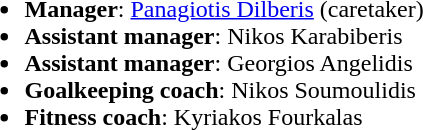<table>
<tr style='vertical-align:top'>
<td><br><ul><li><strong>Manager</strong>:  <a href='#'>Panagiotis Dilberis</a> (caretaker)</li><li><strong>Assistant manager</strong>:  Nikos Karabiberis</li><li><strong>Assistant manager</strong>:  Georgios Angelidis</li><li><strong>Goalkeeping coach</strong>:  Nikos Soumoulidis</li><li><strong>Fitness coach</strong>:  Kyriakos Fourkalas</li></ul></td>
</tr>
</table>
